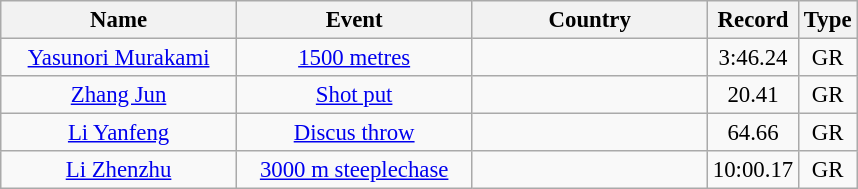<table class="wikitable sortable" style="text-align: center; font-size:95%">
<tr>
<th width="150">Name</th>
<th width="150">Event</th>
<th width="150">Country</th>
<th width="25">Record</th>
<th width="25">Type</th>
</tr>
<tr>
<td><a href='#'>Yasunori Murakami</a></td>
<td><a href='#'>1500 metres</a></td>
<td></td>
<td>3:46.24</td>
<td>GR</td>
</tr>
<tr>
<td><a href='#'>Zhang Jun</a></td>
<td><a href='#'>Shot put</a></td>
<td></td>
<td>20.41</td>
<td>GR</td>
</tr>
<tr>
<td><a href='#'>Li Yanfeng</a></td>
<td><a href='#'>Discus throw</a></td>
<td></td>
<td>64.66</td>
<td>GR</td>
</tr>
<tr>
<td><a href='#'>Li Zhenzhu</a></td>
<td><a href='#'>3000 m steeplechase</a></td>
<td></td>
<td>10:00.17</td>
<td>GR</td>
</tr>
</table>
